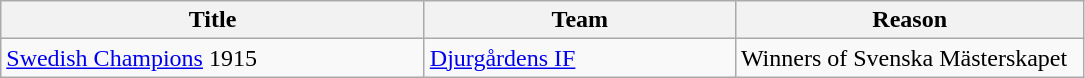<table class="wikitable" style="text-align: left;">
<tr>
<th style="width: 275px;">Title</th>
<th style="width: 200px;">Team</th>
<th style="width: 225px;">Reason</th>
</tr>
<tr>
<td><a href='#'>Swedish Champions</a> 1915</td>
<td><a href='#'>Djurgårdens IF</a></td>
<td>Winners of Svenska Mästerskapet</td>
</tr>
</table>
